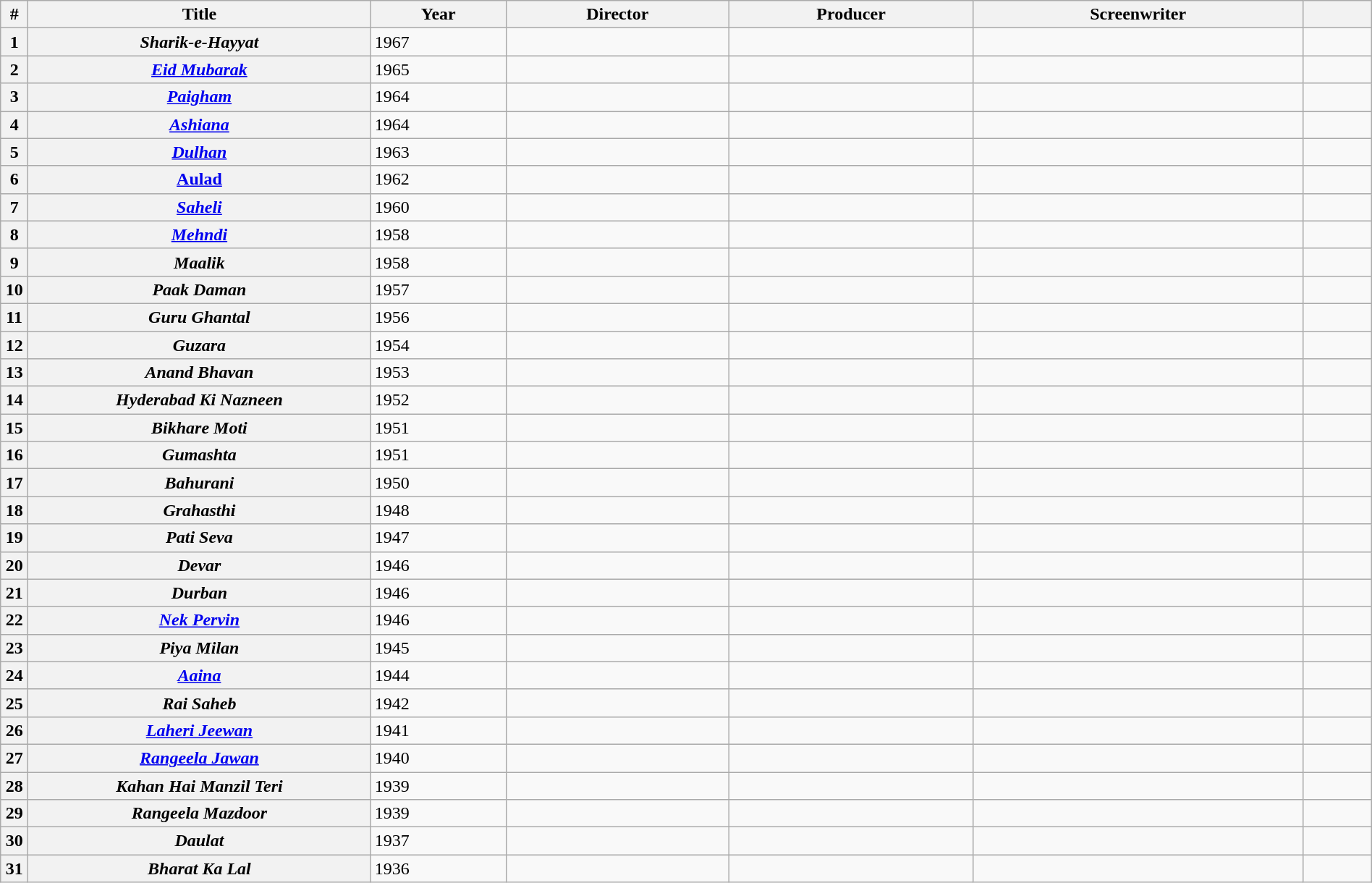<table class="wikitable sortable plainrowheaders" width=100%>
<tr>
<th scope="col" width=2%>#</th>
<th scope="col" width=25%>Title</th>
<th scope="col">Year</th>
<th scope="col">Director</th>
<th scope="col">Producer</th>
<th scope="col">Screenwriter</th>
<th width=5%></th>
</tr>
<tr>
<th scope="row" align="left">1</th>
<th><em>Sharik-e-Hayyat</em></th>
<td>1967</td>
<td></td>
<td></td>
<td></td>
<td></td>
</tr>
<tr>
<th scope="row" align="left">2</th>
<th><em><a href='#'>Eid Mubarak</a></em></th>
<td>1965</td>
<td></td>
<td></td>
<td></td>
<td></td>
</tr>
<tr>
<th scope="row" align="left">3</th>
<th><em><a href='#'>Paigham</a></em></th>
<td>1964</td>
<td></td>
<td></td>
<td></td>
<td></td>
</tr>
<tr>
</tr>
<tr>
<th scope="row" align="left">4</th>
<th><em><a href='#'>Ashiana</a></em></th>
<td>1964</td>
<td></td>
<td></td>
<td></td>
<td></td>
</tr>
<tr>
<th scope="row" align="left">5</th>
<th><em><a href='#'>Dulhan</a></em></th>
<td>1963</td>
<td></td>
<td></td>
<td></td>
<td></td>
</tr>
<tr>
<th scope="row" align="left">6</th>
<th><a href='#'>Aulad</a></th>
<td>1962</td>
<td></td>
<td></td>
<td></td>
<td></td>
</tr>
<tr>
<th scope="row" align="left">7</th>
<th><em><a href='#'>Saheli</a></em></th>
<td>1960</td>
<td></td>
<td></td>
<td></td>
<td></td>
</tr>
<tr>
<th scope="row" align="left">8</th>
<th><em><a href='#'>Mehndi</a></em></th>
<td>1958</td>
<td></td>
<td></td>
<td></td>
<td></td>
</tr>
<tr>
<th scope="row" align="left">9</th>
<th><em>Maalik</em></th>
<td>1958</td>
<td></td>
<td></td>
<td></td>
<td></td>
</tr>
<tr>
<th scope="row" align="left">10</th>
<th><em>Paak Daman</em></th>
<td>1957</td>
<td></td>
<td></td>
<td></td>
<td></td>
</tr>
<tr>
<th scope="row" align="left">11</th>
<th><em>Guru Ghantal</em></th>
<td>1956</td>
<td></td>
<td></td>
<td></td>
<td></td>
</tr>
<tr>
<th scope="row" align="left">12</th>
<th><em>Guzara</em></th>
<td>1954</td>
<td></td>
<td></td>
<td></td>
<td></td>
</tr>
<tr>
<th scope="row" align="left">13</th>
<th><em>Anand Bhavan</em></th>
<td>1953</td>
<td></td>
<td></td>
<td></td>
<td></td>
</tr>
<tr>
<th scope="row" align="left">14</th>
<th><em>Hyderabad Ki Nazneen</em></th>
<td>1952</td>
<td></td>
<td></td>
<td></td>
<td></td>
</tr>
<tr>
<th scope="row" align="left">15</th>
<th><em>Bikhare Moti</em></th>
<td>1951</td>
<td></td>
<td></td>
<td></td>
<td></td>
</tr>
<tr>
<th scope="row" align="left">16</th>
<th><em>Gumashta</em></th>
<td>1951</td>
<td></td>
<td></td>
<td></td>
<td></td>
</tr>
<tr>
<th scope="row" align="left">17</th>
<th><em>Bahurani</em></th>
<td>1950</td>
<td></td>
<td></td>
<td></td>
<td></td>
</tr>
<tr>
<th scope="row" align="left">18</th>
<th><em>Grahasthi</em></th>
<td>1948</td>
<td></td>
<td></td>
<td></td>
<td></td>
</tr>
<tr>
<th scope="row" align="left">19</th>
<th><em>Pati Seva</em></th>
<td>1947</td>
<td></td>
<td></td>
<td></td>
<td></td>
</tr>
<tr>
<th scope="row" align="left">20</th>
<th><em>Devar</em></th>
<td>1946</td>
<td></td>
<td></td>
<td></td>
<td></td>
</tr>
<tr>
<th scope="row" align="left">21</th>
<th><em>Durban</em></th>
<td>1946</td>
<td></td>
<td></td>
<td></td>
<td></td>
</tr>
<tr>
<th scope="row" align="left">22</th>
<th><em><a href='#'>Nek Pervin</a></em></th>
<td>1946</td>
<td></td>
<td></td>
<td></td>
<td></td>
</tr>
<tr>
<th scope="row" align="left">23</th>
<th><em>Piya Milan</em></th>
<td>1945</td>
<td></td>
<td></td>
<td></td>
<td></td>
</tr>
<tr>
<th scope="row" align="left">24</th>
<th><em><a href='#'>Aaina</a></em></th>
<td>1944</td>
<td></td>
<td></td>
<td></td>
<td></td>
</tr>
<tr>
<th scope="row" align="left">25</th>
<th><em>Rai Saheb</em></th>
<td>1942</td>
<td></td>
<td></td>
<td></td>
<td></td>
</tr>
<tr>
<th scope="row" align="left">26</th>
<th><em><a href='#'>Laheri Jeewan</a></em></th>
<td>1941</td>
<td></td>
<td></td>
<td></td>
<td></td>
</tr>
<tr>
<th scope="row" align="left">27</th>
<th><em><a href='#'>Rangeela Jawan</a></em></th>
<td>1940</td>
<td></td>
<td></td>
<td></td>
<td></td>
</tr>
<tr>
<th scope="row" align="left">28</th>
<th><em>Kahan Hai Manzil Teri</em></th>
<td>1939</td>
<td></td>
<td></td>
<td></td>
<td></td>
</tr>
<tr>
<th scope="row" align="left">29</th>
<th><em>Rangeela Mazdoor</em></th>
<td>1939</td>
<td></td>
<td></td>
<td></td>
<td></td>
</tr>
<tr>
<th scope="row" align="left">30</th>
<th><em>Daulat</em></th>
<td>1937</td>
<td></td>
<td></td>
<td></td>
<td></td>
</tr>
<tr>
<th scope="row" align="left">31</th>
<th><em>Bharat Ka Lal</em></th>
<td>1936</td>
<td></td>
<td></td>
<td></td>
<td></td>
</tr>
</table>
